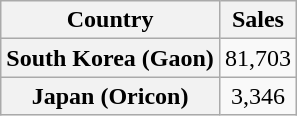<table class="wikitable plainrowheaders" style="text-align:center">
<tr>
<th scope="col">Country</th>
<th scope="col">Sales</th>
</tr>
<tr>
<th scope="row">South Korea (Gaon)</th>
<td>81,703</td>
</tr>
<tr>
<th scope="row">Japan (Oricon)</th>
<td>3,346</td>
</tr>
</table>
